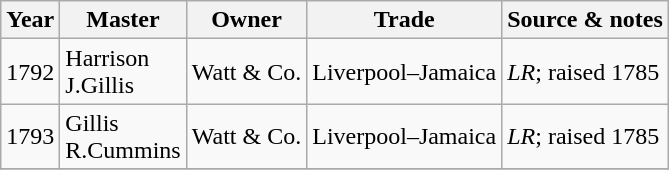<table class=" wikitable">
<tr>
<th>Year</th>
<th>Master</th>
<th>Owner</th>
<th>Trade</th>
<th>Source & notes</th>
</tr>
<tr>
<td>1792</td>
<td>Harrison<br>J.Gillis</td>
<td>Watt & Co.</td>
<td>Liverpool–Jamaica</td>
<td><em>LR</em>; raised 1785</td>
</tr>
<tr>
<td>1793</td>
<td>Gillis<br>R.Cummins</td>
<td>Watt & Co.</td>
<td>Liverpool–Jamaica</td>
<td><em>LR</em>; raised 1785</td>
</tr>
<tr>
</tr>
</table>
